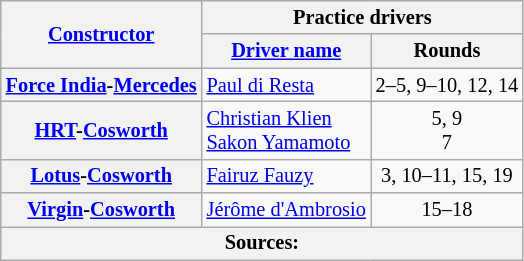<table class="wikitable" style="font-size:85%">
<tr>
<th scope="col" rowspan="2"><a href='#'>Constructor</a></th>
<th colspan="3" scope="col" class="unsortable">Practice drivers</th>
</tr>
<tr>
<th scope="col" class="unsortable"><a href='#'>Driver name</a></th>
<th class="unsortable">Rounds</th>
</tr>
<tr>
<th nowrap><a href='#'>Force India</a>-<a href='#'>Mercedes</a></th>
<td nowrap> <a href='#'>Paul di Resta</a></td>
<td align="center" nowrap>2–5, 9–10, 12, 14</td>
</tr>
<tr>
<th nowrap><a href='#'>HRT</a>-<a href='#'>Cosworth</a></th>
<td nowrap> <a href='#'>Christian Klien</a><br> <a href='#'>Sakon Yamamoto</a></td>
<td align="center" nowrap>5, 9<br>7</td>
</tr>
<tr>
<th nowrap><a href='#'>Lotus</a>-<a href='#'>Cosworth</a></th>
<td nowrap> <a href='#'>Fairuz Fauzy</a></td>
<td align="center" nowrap>3, 10–11, 15, 19</td>
</tr>
<tr>
<th nowrap><a href='#'>Virgin</a>-<a href='#'>Cosworth</a></th>
<td nowrap> <a href='#'>Jérôme d'Ambrosio</a></td>
<td align="center" nowrap>15–18</td>
</tr>
<tr>
<th colspan=3>Sources:</th>
</tr>
</table>
